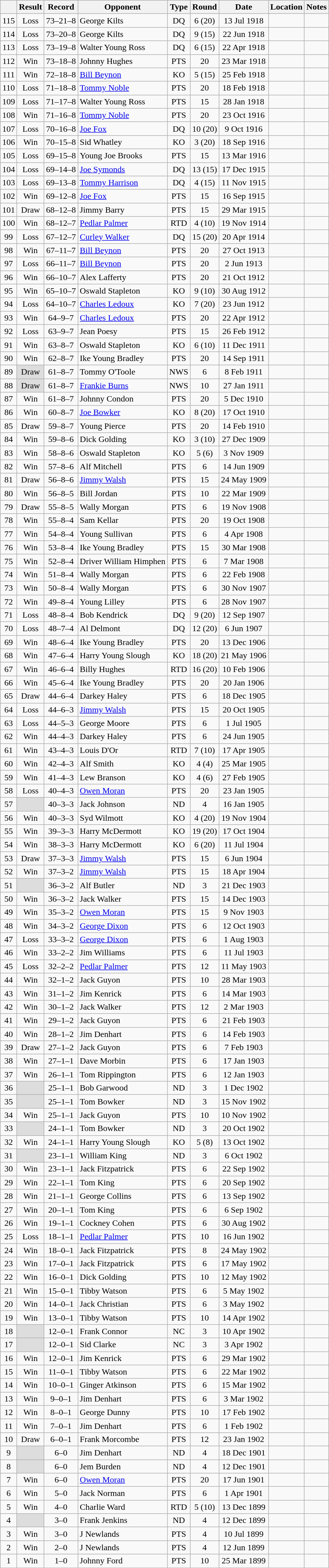<table class="wikitable" style="text-align:center">
<tr>
<th></th>
<th>Result</th>
<th>Record</th>
<th>Opponent</th>
<th>Type</th>
<th>Round</th>
<th>Date</th>
<th>Location</th>
<th>Notes</th>
</tr>
<tr>
<td>115</td>
<td>Loss</td>
<td>73–21–8 </td>
<td style="text-align:left;">George Kilts</td>
<td>DQ</td>
<td>6 (20)</td>
<td>13 Jul 1918</td>
<td style="text-align:left;"></td>
<td></td>
</tr>
<tr>
<td>114</td>
<td>Loss</td>
<td>73–20–8 </td>
<td style="text-align:left;">George Kilts</td>
<td>DQ</td>
<td>9 (15)</td>
<td>22 Jun 1918</td>
<td style="text-align:left;"></td>
<td></td>
</tr>
<tr>
<td>113</td>
<td>Loss</td>
<td>73–19–8 </td>
<td style="text-align:left;">Walter Young Ross</td>
<td>DQ</td>
<td>6 (15)</td>
<td>22 Apr 1918</td>
<td style="text-align:left;"></td>
<td></td>
</tr>
<tr>
<td>112</td>
<td>Win</td>
<td>73–18–8 </td>
<td style="text-align:left;">Johnny Hughes</td>
<td>PTS</td>
<td>20</td>
<td>23 Mar 1918</td>
<td style="text-align:left;"></td>
<td></td>
</tr>
<tr>
<td>111</td>
<td>Win</td>
<td>72–18–8 </td>
<td style="text-align:left;"><a href='#'>Bill Beynon</a></td>
<td>KO</td>
<td>5 (15)</td>
<td>25 Feb 1918</td>
<td style="text-align:left;"></td>
<td></td>
</tr>
<tr>
<td>110</td>
<td>Loss</td>
<td>71–18–8 </td>
<td style="text-align:left;"><a href='#'>Tommy Noble</a></td>
<td>PTS</td>
<td>20</td>
<td>18 Feb 1918</td>
<td style="text-align:left;"></td>
<td></td>
</tr>
<tr>
<td>109</td>
<td>Loss</td>
<td>71–17–8 </td>
<td style="text-align:left;">Walter Young Ross</td>
<td>PTS</td>
<td>15</td>
<td>28 Jan 1918</td>
<td style="text-align:left;"></td>
<td></td>
</tr>
<tr>
<td>108</td>
<td>Win</td>
<td>71–16–8 </td>
<td style="text-align:left;"><a href='#'>Tommy Noble</a></td>
<td>PTS</td>
<td>20</td>
<td>23 Oct 1916</td>
<td style="text-align:left;"></td>
<td></td>
</tr>
<tr>
<td>107</td>
<td>Loss</td>
<td>70–16–8 </td>
<td style="text-align:left;"><a href='#'>Joe Fox</a></td>
<td>DQ</td>
<td>10 (20)</td>
<td>9 Oct 1916</td>
<td style="text-align:left;"></td>
<td></td>
</tr>
<tr>
<td>106</td>
<td>Win</td>
<td>70–15–8 </td>
<td style="text-align:left;">Sid Whatley</td>
<td>KO</td>
<td>3 (20)</td>
<td>18 Sep 1916</td>
<td style="text-align:left;"></td>
<td></td>
</tr>
<tr>
<td>105</td>
<td>Loss</td>
<td>69–15–8 </td>
<td style="text-align:left;">Young Joe Brooks</td>
<td>PTS</td>
<td>15</td>
<td>13 Mar 1916</td>
<td style="text-align:left;"></td>
<td></td>
</tr>
<tr>
<td>104</td>
<td>Loss</td>
<td>69–14–8 </td>
<td style="text-align:left;"><a href='#'>Joe Symonds</a></td>
<td>DQ</td>
<td>13 (15)</td>
<td>17 Dec 1915</td>
<td style="text-align:left;"></td>
<td></td>
</tr>
<tr>
<td>103</td>
<td>Loss</td>
<td>69–13–8 </td>
<td style="text-align:left;"><a href='#'>Tommy Harrison</a></td>
<td>DQ</td>
<td>4 (15)</td>
<td>11 Nov 1915</td>
<td style="text-align:left;"></td>
<td></td>
</tr>
<tr>
<td>102</td>
<td>Win</td>
<td>69–12–8 </td>
<td style="text-align:left;"><a href='#'>Joe Fox</a></td>
<td>PTS</td>
<td>15</td>
<td>16 Sep 1915</td>
<td style="text-align:left;"></td>
<td></td>
</tr>
<tr>
<td>101</td>
<td>Draw</td>
<td>68–12–8 </td>
<td style="text-align:left;">Jimmy Barry</td>
<td>PTS</td>
<td>15</td>
<td>29 Mar 1915</td>
<td style="text-align:left;"></td>
<td></td>
</tr>
<tr>
<td>100</td>
<td>Win</td>
<td>68–12–7 </td>
<td style="text-align:left;"><a href='#'>Pedlar Palmer</a></td>
<td>RTD</td>
<td>4 (10)</td>
<td>19 Nov 1914</td>
<td style="text-align:left;"></td>
<td></td>
</tr>
<tr>
<td>99</td>
<td>Loss</td>
<td>67–12–7 </td>
<td style="text-align:left;"><a href='#'>Curley Walker</a></td>
<td>DQ</td>
<td>15 (20)</td>
<td>20 Apr 1914</td>
<td style="text-align:left;"></td>
<td style="text-align:left;"></td>
</tr>
<tr>
<td>98</td>
<td>Win</td>
<td>67–11–7 </td>
<td style="text-align:left;"><a href='#'>Bill Beynon</a></td>
<td>PTS</td>
<td>20</td>
<td>27 Oct 1913</td>
<td style="text-align:left;"></td>
<td style="text-align:left;"></td>
</tr>
<tr>
<td>97</td>
<td>Loss</td>
<td>66–11–7 </td>
<td style="text-align:left;"><a href='#'>Bill Beynon</a></td>
<td>PTS</td>
<td>20</td>
<td>2 Jun 1913</td>
<td style="text-align:left;"></td>
<td style="text-align:left;"></td>
</tr>
<tr>
<td>96</td>
<td>Win</td>
<td>66–10–7 </td>
<td style="text-align:left;">Alex Lafferty</td>
<td>PTS</td>
<td>20</td>
<td>21 Oct 1912</td>
<td style="text-align:left;"></td>
<td style="text-align:left;"></td>
</tr>
<tr>
<td>95</td>
<td>Win</td>
<td>65–10–7 </td>
<td style="text-align:left;">Oswald Stapleton</td>
<td>KO</td>
<td>9 (10)</td>
<td>30 Aug 1912</td>
<td style="text-align:left;"></td>
<td></td>
</tr>
<tr>
<td>94</td>
<td>Loss</td>
<td>64–10–7 </td>
<td style="text-align:left;"><a href='#'>Charles Ledoux</a></td>
<td>KO</td>
<td>7 (20)</td>
<td>23 Jun 1912</td>
<td style="text-align:left;"></td>
<td style="text-align:left;"></td>
</tr>
<tr>
<td>93</td>
<td>Win</td>
<td>64–9–7 </td>
<td style="text-align:left;"><a href='#'>Charles Ledoux</a></td>
<td>PTS</td>
<td>20</td>
<td>22 Apr 1912</td>
<td style="text-align:left;"></td>
<td style="text-align:left;"></td>
</tr>
<tr>
<td>92</td>
<td>Loss</td>
<td>63–9–7 </td>
<td style="text-align:left;">Jean Poesy</td>
<td>PTS</td>
<td>15</td>
<td>26 Feb 1912</td>
<td style="text-align:left;"></td>
<td></td>
</tr>
<tr>
<td>91</td>
<td>Win</td>
<td>63–8–7 </td>
<td style="text-align:left;">Oswald Stapleton</td>
<td>KO</td>
<td>6 (10)</td>
<td>11 Dec 1911</td>
<td style="text-align:left;"></td>
<td></td>
</tr>
<tr>
<td>90</td>
<td>Win</td>
<td>62–8–7 </td>
<td style="text-align:left;">Ike Young Bradley</td>
<td>PTS</td>
<td>20</td>
<td>14 Sep 1911</td>
<td style="text-align:left;"></td>
<td style="text-align:left;"></td>
</tr>
<tr>
<td>89</td>
<td style="background:#DDD">Draw</td>
<td>61–8–7 </td>
<td style="text-align:left;">Tommy O'Toole</td>
<td>NWS</td>
<td>6</td>
<td>8 Feb 1911</td>
<td style="text-align:left;"></td>
<td></td>
</tr>
<tr>
<td>88</td>
<td style="background:#DDD">Draw</td>
<td>61–8–7 </td>
<td style="text-align:left;"><a href='#'>Frankie Burns</a></td>
<td>NWS</td>
<td>10</td>
<td>27 Jan 1911</td>
<td style="text-align:left;"></td>
<td></td>
</tr>
<tr>
<td>87</td>
<td>Win</td>
<td>61–8–7 </td>
<td style="text-align:left;">Johnny Condon</td>
<td>PTS</td>
<td>20</td>
<td>5 Dec 1910</td>
<td style="text-align:left;"></td>
<td style="text-align:left;"></td>
</tr>
<tr>
<td>86</td>
<td>Win</td>
<td>60–8–7 </td>
<td style="text-align:left;"><a href='#'>Joe Bowker</a></td>
<td>KO</td>
<td>8 (20)</td>
<td>17 Oct 1910</td>
<td style="text-align:left;"></td>
<td style="text-align:left;"></td>
</tr>
<tr>
<td>85</td>
<td>Draw</td>
<td>59–8–7 </td>
<td style="text-align:left;">Young Pierce</td>
<td>PTS</td>
<td>20</td>
<td>14 Feb 1910</td>
<td style="text-align:left;"></td>
<td></td>
</tr>
<tr>
<td>84</td>
<td>Win</td>
<td>59–8–6 </td>
<td style="text-align:left;">Dick Golding</td>
<td>KO</td>
<td>3 (10)</td>
<td>27 Dec 1909</td>
<td style="text-align:left;"></td>
<td></td>
</tr>
<tr>
<td>83</td>
<td>Win</td>
<td>58–8–6 </td>
<td style="text-align:left;">Oswald Stapleton</td>
<td>KO</td>
<td>5 (6)</td>
<td>3 Nov 1909</td>
<td style="text-align:left;"></td>
<td></td>
</tr>
<tr>
<td>82</td>
<td>Win</td>
<td>57–8–6 </td>
<td style="text-align:left;">Alf Mitchell</td>
<td>PTS</td>
<td>6</td>
<td>14 Jun 1909</td>
<td style="text-align:left;"></td>
<td></td>
</tr>
<tr>
<td>81</td>
<td>Draw</td>
<td>56–8–6 </td>
<td style="text-align:left;"><a href='#'>Jimmy Walsh</a></td>
<td>PTS</td>
<td>15</td>
<td>24 May 1909</td>
<td style="text-align:left;"></td>
<td></td>
</tr>
<tr>
<td>80</td>
<td>Win</td>
<td>56–8–5 </td>
<td style="text-align:left;">Bill Jordan</td>
<td>PTS</td>
<td>10</td>
<td>22 Mar 1909</td>
<td style="text-align:left;"></td>
<td></td>
</tr>
<tr>
<td>79</td>
<td>Draw</td>
<td>55–8–5 </td>
<td style="text-align:left;">Wally Morgan</td>
<td>PTS</td>
<td>6</td>
<td>19 Nov 1908</td>
<td style="text-align:left;"></td>
<td></td>
</tr>
<tr>
<td>78</td>
<td>Win</td>
<td>55–8–4 </td>
<td style="text-align:left;">Sam Kellar</td>
<td>PTS</td>
<td>20</td>
<td>19 Oct 1908</td>
<td style="text-align:left;"></td>
<td></td>
</tr>
<tr>
<td>77</td>
<td>Win</td>
<td>54–8–4 </td>
<td style="text-align:left;">Young Sullivan</td>
<td>PTS</td>
<td>6</td>
<td>4 Apr 1908</td>
<td style="text-align:left;"></td>
<td></td>
</tr>
<tr>
<td>76</td>
<td>Win</td>
<td>53–8–4 </td>
<td style="text-align:left;">Ike Young Bradley</td>
<td>PTS</td>
<td>15</td>
<td>30 Mar 1908</td>
<td style="text-align:left;"></td>
<td></td>
</tr>
<tr>
<td>75</td>
<td>Win</td>
<td>52–8–4 </td>
<td style="text-align:left;">Driver William Himphen</td>
<td>PTS</td>
<td>6</td>
<td>7 Mar 1908</td>
<td style="text-align:left;"></td>
<td></td>
</tr>
<tr>
<td>74</td>
<td>Win</td>
<td>51–8–4 </td>
<td style="text-align:left;">Wally Morgan</td>
<td>PTS</td>
<td>6</td>
<td>22 Feb 1908</td>
<td style="text-align:left;"></td>
<td></td>
</tr>
<tr>
<td>73</td>
<td>Win</td>
<td>50–8–4 </td>
<td style="text-align:left;">Wally Morgan</td>
<td>PTS</td>
<td>6</td>
<td>30 Nov 1907</td>
<td style="text-align:left;"></td>
<td></td>
</tr>
<tr>
<td>72</td>
<td>Win</td>
<td>49–8–4 </td>
<td style="text-align:left;">Young Lilley</td>
<td>PTS</td>
<td>6</td>
<td>28 Nov 1907</td>
<td style="text-align:left;"></td>
<td></td>
</tr>
<tr>
<td>71</td>
<td>Loss</td>
<td>48–8–4 </td>
<td style="text-align:left;">Bob Kendrick</td>
<td>DQ</td>
<td>9 (20)</td>
<td>12 Sep 1907</td>
<td style="text-align:left;"></td>
<td></td>
</tr>
<tr>
<td>70</td>
<td>Loss</td>
<td>48–7–4 </td>
<td style="text-align:left;">Al Delmont</td>
<td>DQ</td>
<td>12 (20)</td>
<td>6 Jun 1907</td>
<td style="text-align:left;"></td>
<td style="text-align:left;"></td>
</tr>
<tr>
<td>69</td>
<td>Win</td>
<td>48–6–4 </td>
<td style="text-align:left;">Ike Young Bradley</td>
<td>PTS</td>
<td>20</td>
<td>13 Dec 1906</td>
<td style="text-align:left;"></td>
<td style="text-align:left;"></td>
</tr>
<tr>
<td>68</td>
<td>Win</td>
<td>47–6–4 </td>
<td style="text-align:left;">Harry Young Slough</td>
<td>KO</td>
<td>18 (20)</td>
<td>21 May 1906</td>
<td style="text-align:left;"></td>
<td style="text-align:left;"></td>
</tr>
<tr>
<td>67</td>
<td>Win</td>
<td>46–6–4 </td>
<td style="text-align:left;">Billy Hughes</td>
<td>RTD</td>
<td>16 (20)</td>
<td>10 Feb 1906</td>
<td style="text-align:left;"></td>
<td></td>
</tr>
<tr>
<td>66</td>
<td>Win</td>
<td>45–6–4 </td>
<td style="text-align:left;">Ike Young Bradley</td>
<td>PTS</td>
<td>20</td>
<td>20 Jan 1906</td>
<td style="text-align:left;"></td>
<td style="text-align:left;"></td>
</tr>
<tr>
<td>65</td>
<td>Draw</td>
<td>44–6–4 </td>
<td style="text-align:left;">Darkey Haley</td>
<td>PTS</td>
<td>6</td>
<td>18 Dec 1905</td>
<td style="text-align:left;"></td>
<td></td>
</tr>
<tr>
<td>64</td>
<td>Loss</td>
<td>44–6–3 </td>
<td style="text-align:left;"><a href='#'>Jimmy Walsh</a></td>
<td>PTS</td>
<td>15</td>
<td>20 Oct 1905</td>
<td style="text-align:left;"></td>
<td style="text-align:left;"></td>
</tr>
<tr>
<td>63</td>
<td>Loss</td>
<td>44–5–3 </td>
<td style="text-align:left;">George Moore</td>
<td>PTS</td>
<td>6</td>
<td>1 Jul 1905</td>
<td style="text-align:left;"></td>
<td></td>
</tr>
<tr>
<td>62</td>
<td>Win</td>
<td>44–4–3 </td>
<td style="text-align:left;">Darkey Haley</td>
<td>PTS</td>
<td>6</td>
<td>24 Jun 1905</td>
<td style="text-align:left;"></td>
<td></td>
</tr>
<tr>
<td>61</td>
<td>Win</td>
<td>43–4–3 </td>
<td style="text-align:left;">Louis D'Or</td>
<td>RTD</td>
<td>7 (10)</td>
<td>17 Apr 1905</td>
<td style="text-align:left;"></td>
<td></td>
</tr>
<tr>
<td>60</td>
<td>Win</td>
<td>42–4–3 </td>
<td style="text-align:left;">Alf Smith</td>
<td>KO</td>
<td>4 (4)</td>
<td>25 Mar 1905</td>
<td style="text-align:left;"></td>
<td></td>
</tr>
<tr>
<td>59</td>
<td>Win</td>
<td>41–4–3 </td>
<td style="text-align:left;">Lew Branson</td>
<td>KO</td>
<td>4 (6)</td>
<td>27 Feb 1905</td>
<td style="text-align:left;"></td>
<td></td>
</tr>
<tr>
<td>58</td>
<td>Loss</td>
<td>40–4–3 </td>
<td style="text-align:left;"><a href='#'>Owen Moran</a></td>
<td>PTS</td>
<td>20</td>
<td>23 Jan 1905</td>
<td style="text-align:left;"></td>
<td style="text-align:left;"></td>
</tr>
<tr>
<td>57</td>
<td style="background:#DDD"></td>
<td>40–3–3 </td>
<td style="text-align:left;">Jack Johnson</td>
<td>ND</td>
<td>4</td>
<td>16 Jan 1905</td>
<td style="text-align:left;"></td>
<td style="text-align:left;"></td>
</tr>
<tr>
<td>56</td>
<td>Win</td>
<td>40–3–3 </td>
<td style="text-align:left;">Syd Wilmott</td>
<td>KO</td>
<td>4 (20)</td>
<td>19 Nov 1904</td>
<td style="text-align:left;"></td>
<td style="text-align:left;"></td>
</tr>
<tr>
<td>55</td>
<td>Win</td>
<td>39–3–3 </td>
<td style="text-align:left;">Harry McDermott</td>
<td>KO</td>
<td>19 (20)</td>
<td>17 Oct 1904</td>
<td style="text-align:left;"></td>
<td></td>
</tr>
<tr>
<td>54</td>
<td>Win</td>
<td>38–3–3 </td>
<td style="text-align:left;">Harry McDermott</td>
<td>KO</td>
<td>6 (20)</td>
<td>11 Jul 1904</td>
<td style="text-align:left;"></td>
<td></td>
</tr>
<tr>
<td>53</td>
<td>Draw</td>
<td>37–3–3 </td>
<td style="text-align:left;"><a href='#'>Jimmy Walsh</a></td>
<td>PTS</td>
<td>15</td>
<td>6 Jun 1904</td>
<td style="text-align:left;"></td>
<td></td>
</tr>
<tr>
<td>52</td>
<td>Win</td>
<td>37–3–2 </td>
<td style="text-align:left;"><a href='#'>Jimmy Walsh</a></td>
<td>PTS</td>
<td>15</td>
<td>18 Apr 1904</td>
<td style="text-align:left;"></td>
<td></td>
</tr>
<tr>
<td>51</td>
<td style="background:#DDD"></td>
<td>36–3–2 </td>
<td style="text-align:left;">Alf Butler</td>
<td>ND</td>
<td>3</td>
<td>21 Dec 1903</td>
<td style="text-align:left;"></td>
<td style="text-align:left;"></td>
</tr>
<tr>
<td>50</td>
<td>Win</td>
<td>36–3–2 </td>
<td style="text-align:left;">Jack Walker</td>
<td>PTS</td>
<td>15</td>
<td>14 Dec 1903</td>
<td style="text-align:left;"></td>
<td style="text-align:left;"></td>
</tr>
<tr>
<td>49</td>
<td>Win</td>
<td>35–3–2 </td>
<td style="text-align:left;"><a href='#'>Owen Moran</a></td>
<td>PTS</td>
<td>15</td>
<td>9 Nov 1903</td>
<td style="text-align:left;"></td>
<td style="text-align:left;"></td>
</tr>
<tr>
<td>48</td>
<td>Win</td>
<td>34–3–2 </td>
<td style="text-align:left;"><a href='#'>George Dixon</a></td>
<td>PTS</td>
<td>6</td>
<td>12 Oct 1903</td>
<td style="text-align:left;"></td>
<td></td>
</tr>
<tr>
<td>47</td>
<td>Loss</td>
<td>33–3–2 </td>
<td style="text-align:left;"><a href='#'>George Dixon</a></td>
<td>PTS</td>
<td>6</td>
<td>1 Aug 1903</td>
<td style="text-align:left;"></td>
<td></td>
</tr>
<tr>
<td>46</td>
<td>Win</td>
<td>33–2–2 </td>
<td style="text-align:left;">Jim Williams</td>
<td>PTS</td>
<td>6</td>
<td>11 Jul 1903</td>
<td style="text-align:left;"></td>
<td></td>
</tr>
<tr>
<td>45</td>
<td>Loss</td>
<td>32–2–2 </td>
<td style="text-align:left;"><a href='#'>Pedlar Palmer</a></td>
<td>PTS</td>
<td>12</td>
<td>11 May 1903</td>
<td style="text-align:left;"></td>
<td></td>
</tr>
<tr>
<td>44</td>
<td>Win</td>
<td>32–1–2 </td>
<td style="text-align:left;">Jack Guyon</td>
<td>PTS</td>
<td>10</td>
<td>28 Mar 1903</td>
<td style="text-align:left;"></td>
<td></td>
</tr>
<tr>
<td>43</td>
<td>Win</td>
<td>31–1–2 </td>
<td style="text-align:left;">Jim Kenrick</td>
<td>PTS</td>
<td>6</td>
<td>14 Mar 1903</td>
<td style="text-align:left;"></td>
<td></td>
</tr>
<tr>
<td>42</td>
<td>Win</td>
<td>30–1–2 </td>
<td style="text-align:left;">Jack Walker</td>
<td>PTS</td>
<td>12</td>
<td>2 Mar 1903</td>
<td style="text-align:left;"></td>
<td style="text-align:left;"></td>
</tr>
<tr>
<td>41</td>
<td>Win</td>
<td>29–1–2 </td>
<td style="text-align:left;">Jack Guyon</td>
<td>PTS</td>
<td>6</td>
<td>21 Feb 1903</td>
<td style="text-align:left;"></td>
<td></td>
</tr>
<tr>
<td>40</td>
<td>Win</td>
<td>28–1–2 </td>
<td style="text-align:left;">Jim Denhart</td>
<td>PTS</td>
<td>6</td>
<td>14 Feb 1903</td>
<td style="text-align:left;"></td>
<td></td>
</tr>
<tr>
<td>39</td>
<td>Draw</td>
<td>27–1–2 </td>
<td style="text-align:left;">Jack Guyon</td>
<td>PTS</td>
<td>6</td>
<td>7 Feb 1903</td>
<td style="text-align:left;"></td>
<td></td>
</tr>
<tr>
<td>38</td>
<td>Win</td>
<td>27–1–1 </td>
<td style="text-align:left;">Dave Morbin</td>
<td>PTS</td>
<td>6</td>
<td>17 Jan 1903</td>
<td style="text-align:left;"></td>
<td></td>
</tr>
<tr>
<td>37</td>
<td>Win</td>
<td>26–1–1 </td>
<td style="text-align:left;">Tom Rippington</td>
<td>PTS</td>
<td>6</td>
<td>12 Jan 1903</td>
<td style="text-align:left;"></td>
<td></td>
</tr>
<tr>
<td>36</td>
<td style="background:#DDD"></td>
<td>25–1–1 </td>
<td style="text-align:left;">Bob Garwood</td>
<td>ND</td>
<td>3</td>
<td>1 Dec 1902</td>
<td style="text-align:left;"></td>
<td style="text-align:left;"></td>
</tr>
<tr>
<td>35</td>
<td style="background:#DDD"></td>
<td>25–1–1 </td>
<td style="text-align:left;">Tom Bowker</td>
<td>ND</td>
<td>3</td>
<td>15 Nov 1902</td>
<td style="text-align:left;"></td>
<td style="text-align:left;"></td>
</tr>
<tr>
<td>34</td>
<td>Win</td>
<td>25–1–1 </td>
<td style="text-align:left;">Jack Guyon</td>
<td>PTS</td>
<td>10</td>
<td>10 Nov 1902</td>
<td style="text-align:left;"></td>
<td></td>
</tr>
<tr>
<td>33</td>
<td style="background:#DDD"></td>
<td>24–1–1 </td>
<td style="text-align:left;">Tom Bowker</td>
<td>ND</td>
<td>3</td>
<td>20 Oct 1902</td>
<td style="text-align:left;"></td>
<td style="text-align:left;"></td>
</tr>
<tr>
<td>32</td>
<td>Win</td>
<td>24–1–1 </td>
<td style="text-align:left;">Harry Young Slough</td>
<td>KO</td>
<td>5 (8)</td>
<td>13 Oct 1902</td>
<td style="text-align:left;"></td>
<td></td>
</tr>
<tr>
<td>31</td>
<td style="background:#DDD"></td>
<td>23–1–1 </td>
<td style="text-align:left;">William King</td>
<td>ND</td>
<td>3</td>
<td>6 Oct 1902</td>
<td style="text-align:left;"></td>
<td style="text-align:left;"></td>
</tr>
<tr>
<td>30</td>
<td>Win</td>
<td>23–1–1 </td>
<td style="text-align:left;">Jack Fitzpatrick</td>
<td>PTS</td>
<td>6</td>
<td>22 Sep 1902</td>
<td style="text-align:left;"></td>
<td></td>
</tr>
<tr>
<td>29</td>
<td>Win</td>
<td>22–1–1 </td>
<td style="text-align:left;">Tom King</td>
<td>PTS</td>
<td>6</td>
<td>20 Sep 1902</td>
<td style="text-align:left;"></td>
<td></td>
</tr>
<tr>
<td>28</td>
<td>Win</td>
<td>21–1–1 </td>
<td style="text-align:left;">George Collins</td>
<td>PTS</td>
<td>6</td>
<td>13 Sep 1902</td>
<td style="text-align:left;"></td>
<td></td>
</tr>
<tr>
<td>27</td>
<td>Win</td>
<td>20–1–1 </td>
<td style="text-align:left;">Tom King</td>
<td>PTS</td>
<td>6</td>
<td>6 Sep 1902</td>
<td style="text-align:left;"></td>
<td></td>
</tr>
<tr>
<td>26</td>
<td>Win</td>
<td>19–1–1 </td>
<td style="text-align:left;">Cockney Cohen</td>
<td>PTS</td>
<td>6</td>
<td>30 Aug 1902</td>
<td style="text-align:left;"></td>
<td></td>
</tr>
<tr>
<td>25</td>
<td>Loss</td>
<td>18–1–1 </td>
<td style="text-align:left;"><a href='#'>Pedlar Palmer</a></td>
<td>PTS</td>
<td>10</td>
<td>16 Jun 1902</td>
<td style="text-align:left;"></td>
<td></td>
</tr>
<tr>
<td>24</td>
<td>Win</td>
<td>18–0–1 </td>
<td style="text-align:left;">Jack Fitzpatrick</td>
<td>PTS</td>
<td>8</td>
<td>24 May 1902</td>
<td style="text-align:left;"></td>
<td></td>
</tr>
<tr>
<td>23</td>
<td>Win</td>
<td>17–0–1 </td>
<td style="text-align:left;">Jack Fitzpatrick</td>
<td>PTS</td>
<td>6</td>
<td>17 May 1902</td>
<td style="text-align:left;"></td>
<td></td>
</tr>
<tr>
<td>22</td>
<td>Win</td>
<td>16–0–1 </td>
<td style="text-align:left;">Dick Golding</td>
<td>PTS</td>
<td>10</td>
<td>12 May 1902</td>
<td style="text-align:left;"></td>
<td></td>
</tr>
<tr>
<td>21</td>
<td>Win</td>
<td>15–0–1 </td>
<td style="text-align:left;">Tibby Watson</td>
<td>PTS</td>
<td>6</td>
<td>5 May 1902</td>
<td style="text-align:left;"></td>
<td></td>
</tr>
<tr>
<td>20</td>
<td>Win</td>
<td>14–0–1 </td>
<td style="text-align:left;">Jack Christian</td>
<td>PTS</td>
<td>6</td>
<td>3 May 1902</td>
<td style="text-align:left;"></td>
<td></td>
</tr>
<tr>
<td>19</td>
<td>Win</td>
<td>13–0–1 </td>
<td style="text-align:left;">Tibby Watson</td>
<td>PTS</td>
<td>10</td>
<td>14 Apr 1902</td>
<td style="text-align:left;"></td>
<td></td>
</tr>
<tr>
<td>18</td>
<td style="background:#DDD"></td>
<td>12–0–1 </td>
<td style="text-align:left;">Frank Connor</td>
<td>NC</td>
<td>3</td>
<td>10 Apr 1902</td>
<td style="text-align:left;"></td>
<td style="text-align:left;"></td>
</tr>
<tr>
<td>17</td>
<td style="background:#DDD"></td>
<td>12–0–1 </td>
<td style="text-align:left;">Sid Clarke</td>
<td>NC</td>
<td>3</td>
<td>3 Apr 1902</td>
<td style="text-align:left;"></td>
<td style="text-align:left;"></td>
</tr>
<tr>
<td>16</td>
<td>Win</td>
<td>12–0–1 </td>
<td style="text-align:left;">Jim Kenrick</td>
<td>PTS</td>
<td>6</td>
<td>29 Mar 1902</td>
<td style="text-align:left;"></td>
<td></td>
</tr>
<tr>
<td>15</td>
<td>Win</td>
<td>11–0–1 </td>
<td style="text-align:left;">Tibby Watson</td>
<td>PTS</td>
<td>6</td>
<td>22 Mar 1902</td>
<td style="text-align:left;"></td>
<td></td>
</tr>
<tr>
<td>14</td>
<td>Win</td>
<td>10–0–1 </td>
<td style="text-align:left;">Ginger Atkinson</td>
<td>PTS</td>
<td>6</td>
<td>15 Mar 1902</td>
<td style="text-align:left;"></td>
<td></td>
</tr>
<tr>
<td>13</td>
<td>Win</td>
<td>9–0–1 </td>
<td style="text-align:left;">Jim Denhart</td>
<td>PTS</td>
<td>6</td>
<td>3 Mar 1902</td>
<td style="text-align:left;"></td>
<td></td>
</tr>
<tr>
<td>12</td>
<td>Win</td>
<td>8–0–1 </td>
<td style="text-align:left;">George Dunny</td>
<td>PTS</td>
<td>10</td>
<td>17 Feb 1902</td>
<td style="text-align:left;"></td>
<td></td>
</tr>
<tr>
<td>11</td>
<td>Win</td>
<td>7–0–1 </td>
<td style="text-align:left;">Jim Denhart</td>
<td>PTS</td>
<td>6</td>
<td>1 Feb 1902</td>
<td style="text-align:left;"></td>
<td></td>
</tr>
<tr>
<td>10</td>
<td>Draw</td>
<td>6–0–1 </td>
<td style="text-align:left;">Frank Morcombe</td>
<td>PTS</td>
<td>12</td>
<td>23 Jan 1902</td>
<td style="text-align:left;"></td>
<td></td>
</tr>
<tr>
<td>9</td>
<td style="background:#DDD"></td>
<td>6–0 </td>
<td style="text-align:left;">Jim Denhart</td>
<td>ND</td>
<td>4</td>
<td>18 Dec 1901</td>
<td style="text-align:left;"></td>
<td style="text-align:left;"></td>
</tr>
<tr>
<td>8</td>
<td style="background:#DDD"></td>
<td>6–0 </td>
<td style="text-align:left;">Jem Burden</td>
<td>ND</td>
<td>4</td>
<td>12 Dec 1901</td>
<td style="text-align:left;"></td>
<td style="text-align:left;"></td>
</tr>
<tr>
<td>7</td>
<td>Win</td>
<td>6–0 </td>
<td style="text-align:left;"><a href='#'>Owen Moran</a></td>
<td>PTS</td>
<td>20</td>
<td>17 Jun 1901</td>
<td style="text-align:left;"></td>
<td></td>
</tr>
<tr>
<td>6</td>
<td>Win</td>
<td>5–0 </td>
<td style="text-align:left;">Jack Norman</td>
<td>PTS</td>
<td>6</td>
<td>1 Apr 1901</td>
<td style="text-align:left;"></td>
<td></td>
</tr>
<tr>
<td>5</td>
<td>Win</td>
<td>4–0 </td>
<td style="text-align:left;">Charlie Ward</td>
<td>RTD</td>
<td>5 (10)</td>
<td>13 Dec 1899</td>
<td style="text-align:left;"></td>
<td></td>
</tr>
<tr>
<td>4</td>
<td style="background:#DDD"></td>
<td>3–0 </td>
<td style="text-align:left;">Frank Jenkins</td>
<td>ND</td>
<td>4</td>
<td>12 Dec 1899</td>
<td style="text-align:left;"></td>
<td style="text-align:left;"></td>
</tr>
<tr>
<td>3</td>
<td>Win</td>
<td>3–0</td>
<td style="text-align:left;">J Newlands</td>
<td>PTS</td>
<td>4</td>
<td>10 Jul 1899</td>
<td style="text-align:left;"></td>
<td></td>
</tr>
<tr>
<td>2</td>
<td>Win</td>
<td>2–0</td>
<td style="text-align:left;">J Newlands</td>
<td>PTS</td>
<td>4</td>
<td>12 Jun 1899</td>
<td style="text-align:left;"></td>
<td></td>
</tr>
<tr>
<td>1</td>
<td>Win</td>
<td>1–0</td>
<td style="text-align:left;">Johnny Ford</td>
<td>PTS</td>
<td>10</td>
<td>25 Mar 1899</td>
<td style="text-align:left;"></td>
<td></td>
</tr>
<tr>
</tr>
</table>
